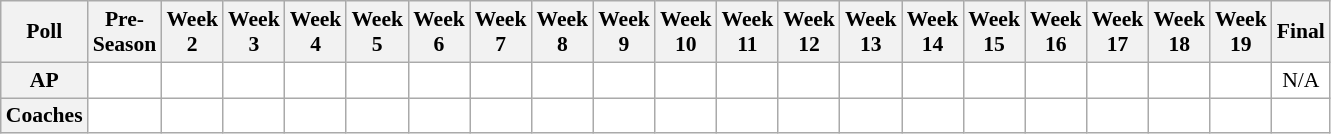<table class="wikitable" style="white-space:nowrap;font-size:90%">
<tr>
<th>Poll</th>
<th>Pre-<br>Season</th>
<th>Week<br>2</th>
<th>Week<br>3</th>
<th>Week<br>4</th>
<th>Week<br>5</th>
<th>Week<br>6</th>
<th>Week<br>7</th>
<th>Week<br>8</th>
<th>Week<br>9</th>
<th>Week<br>10</th>
<th>Week<br>11</th>
<th>Week<br>12</th>
<th>Week<br>13</th>
<th>Week<br>14</th>
<th>Week<br>15</th>
<th>Week<br>16</th>
<th>Week<br>17</th>
<th>Week<br>18</th>
<th>Week<br>19</th>
<th>Final</th>
</tr>
<tr style="text-align:center;">
<th>AP</th>
<td style="background:#FFF;"></td>
<td style="background:#FFF;"></td>
<td style="background:#FFF;"></td>
<td style="background:#FFF;"></td>
<td style="background:#FFF;"></td>
<td style="background:#FFF;"></td>
<td style="background:#FFF;"></td>
<td style="background:#FFF;"></td>
<td style="background:#FFF;"></td>
<td style="background:#FFF;"></td>
<td style="background:#FFF;"></td>
<td style="background:#FFF;"></td>
<td style="background:#FFF;"></td>
<td style="background:#FFF;"></td>
<td style="background:#FFF;"></td>
<td style="background:#FFF;"></td>
<td style="background:#FFF;"></td>
<td style="background:#FFF;"></td>
<td style="background:#FFF;"></td>
<td style="background:#FFF;">N/A</td>
</tr>
<tr style="text-align:center;">
<th>Coaches</th>
<td style="background:#FFF;"></td>
<td style="background:#FFF;"></td>
<td style="background:#FFF;"></td>
<td style="background:#FFF;"></td>
<td style="background:#FFF;"></td>
<td style="background:#FFF;"></td>
<td style="background:#FFF;"></td>
<td style="background:#FFF;"></td>
<td style="background:#FFF;"></td>
<td style="background:#FFF;"></td>
<td style="background:#FFF;"></td>
<td style="background:#FFF;"></td>
<td style="background:#FFF;"></td>
<td style="background:#FFF;"></td>
<td style="background:#FFF;"></td>
<td style="background:#FFF;"></td>
<td style="background:#FFF;"></td>
<td style="background:#FFF;"></td>
<td style="background:#FFF;"></td>
<td style="background:#FFF;"></td>
</tr>
</table>
